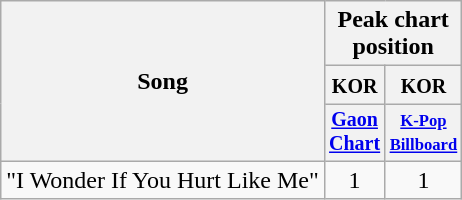<table class="wikitable sortable" style="text-align:center;">
<tr>
<th rowspan="3">Song</th>
<th colspan="9">Peak chart position</th>
</tr>
<tr>
<th colspan="1" width="30"><small>KOR</small></th>
<th colspan width="30"><small>KOR</small></th>
</tr>
<tr style="font-size:smaller;">
<th><a href='#'>Gaon Chart</a></th>
<th width="30"><small><a href='#'>K-Pop</a> <a href='#'>Billboard</a></small></th>
</tr>
<tr>
<td align="left">"I Wonder If You Hurt Like Me"</td>
<td>1</td>
<td>1</td>
</tr>
</table>
